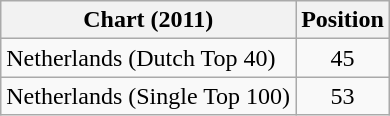<table class="wikitable sortable">
<tr>
<th scope="col">Chart (2011)</th>
<th scope="col">Position</th>
</tr>
<tr>
<td>Netherlands (Dutch Top 40)</td>
<td align="center">45</td>
</tr>
<tr>
<td>Netherlands (Single Top 100)</td>
<td align="center">53</td>
</tr>
</table>
